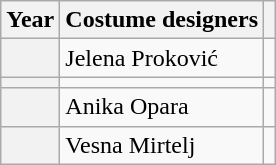<table class="wikitable plainrowheaders">
<tr>
<th>Year</th>
<th>Costume designers</th>
<th></th>
</tr>
<tr>
<th scope="row"></th>
<td>Jelena Proković</td>
<td></td>
</tr>
<tr>
<th scope="row"></th>
<td></td>
<td></td>
</tr>
<tr>
<th scope="row"></th>
<td>Anika Opara</td>
<td></td>
</tr>
<tr>
<th scope="row"></th>
<td>Vesna Mirtelj</td>
<td></td>
</tr>
</table>
